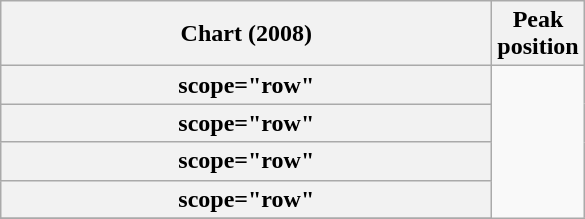<table class="wikitable plainrowheaders sortable" style="text-align:center;">
<tr>
<th scope="col" style="width:20em;">Chart (2008)</th>
<th scope="col">Peak<br>position</th>
</tr>
<tr>
<th>scope="row" </th>
</tr>
<tr>
<th>scope="row" </th>
</tr>
<tr>
<th>scope="row" </th>
</tr>
<tr>
<th>scope="row" </th>
</tr>
<tr>
</tr>
</table>
